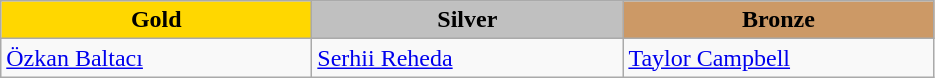<table class="wikitable" style="text-align:left">
<tr align="center">
<td width=200 bgcolor=gold><strong>Gold</strong></td>
<td width=200 bgcolor=silver><strong>Silver</strong></td>
<td width=200 bgcolor=CC9966><strong>Bronze</strong></td>
</tr>
<tr>
<td><a href='#'>Özkan Baltacı</a><br></td>
<td><a href='#'>Serhii Reheda</a><br></td>
<td><a href='#'>Taylor Campbell</a><br></td>
</tr>
</table>
